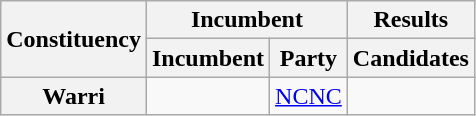<table class="wikitable sortable">
<tr>
<th rowspan="2">Constituency</th>
<th colspan="2">Incumbent</th>
<th>Results</th>
</tr>
<tr valign="bottom">
<th>Incumbent</th>
<th>Party</th>
<th>Candidates</th>
</tr>
<tr>
<th>Warri</th>
<td></td>
<td><a href='#'>NCNC</a></td>
<td nowrap=""></td>
</tr>
</table>
